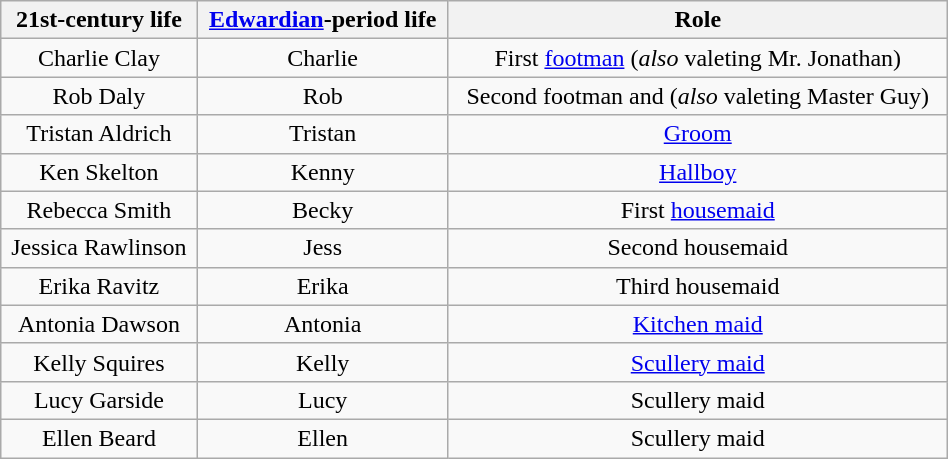<table class="wikitable" style="text-align:center; width:50%">
<tr>
<th>21st-century life</th>
<th><a href='#'>Edwardian</a>-period life</th>
<th>Role</th>
</tr>
<tr>
<td>Charlie Clay</td>
<td>Charlie</td>
<td>First <a href='#'>footman</a> (<em>also</em> valeting Mr. Jonathan)</td>
</tr>
<tr>
<td>Rob Daly</td>
<td>Rob</td>
<td>Second footman and (<em>also</em> valeting Master Guy)</td>
</tr>
<tr>
<td>Tristan Aldrich</td>
<td>Tristan</td>
<td><a href='#'>Groom</a></td>
</tr>
<tr>
<td>Ken Skelton</td>
<td>Kenny</td>
<td><a href='#'>Hallboy</a></td>
</tr>
<tr>
<td>Rebecca Smith</td>
<td>Becky</td>
<td>First <a href='#'>housemaid</a></td>
</tr>
<tr>
<td>Jessica Rawlinson</td>
<td>Jess</td>
<td>Second housemaid</td>
</tr>
<tr>
<td>Erika Ravitz</td>
<td>Erika</td>
<td>Third housemaid</td>
</tr>
<tr>
<td>Antonia Dawson</td>
<td>Antonia</td>
<td><a href='#'>Kitchen maid</a></td>
</tr>
<tr>
<td>Kelly Squires</td>
<td>Kelly</td>
<td><a href='#'>Scullery maid</a></td>
</tr>
<tr>
<td>Lucy Garside</td>
<td>Lucy</td>
<td>Scullery maid</td>
</tr>
<tr>
<td>Ellen Beard</td>
<td>Ellen</td>
<td>Scullery maid</td>
</tr>
</table>
